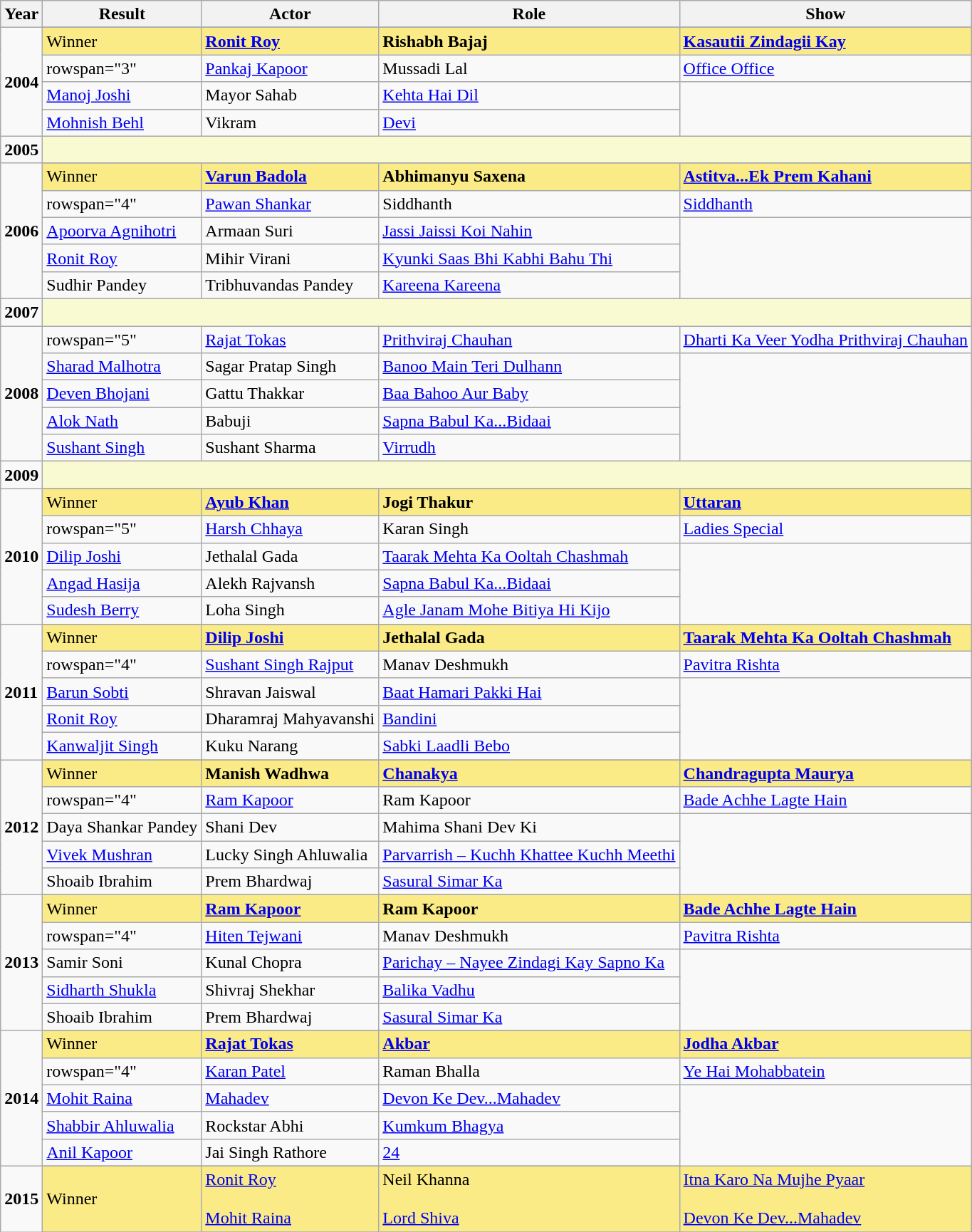<table class="wikitable">
<tr>
<th>Year</th>
<th>Result</th>
<th>Actor</th>
<th>Role</th>
<th>Show</th>
</tr>
<tr>
<td rowspan="5"><strong>2004</strong></td>
</tr>
<tr style="background:#FAEB86">
<td>Winner</td>
<td><strong><a href='#'>Ronit Roy</a></strong></td>
<td><strong>Rishabh Bajaj</strong></td>
<td><a href='#'><strong>Kasautii Zindagii Kay</strong></a></td>
</tr>
<tr>
<td>rowspan="3" </td>
<td><a href='#'>Pankaj Kapoor</a></td>
<td>Mussadi Lal</td>
<td><a href='#'>Office Office</a></td>
</tr>
<tr>
<td><a href='#'>Manoj Joshi</a></td>
<td>Mayor Sahab</td>
<td><a href='#'>Kehta Hai Dil</a></td>
</tr>
<tr>
<td><a href='#'>Mohnish Behl</a></td>
<td>Vikram</td>
<td><a href='#'>Devi</a></td>
</tr>
<tr>
<td><strong>2005</strong></td>
<td colspan="4" style="background:#FAFAD2"></td>
</tr>
<tr>
<td rowspan="6"><strong>2006</strong></td>
</tr>
<tr style="background:#FAEB86">
<td>Winner</td>
<td><strong><a href='#'>Varun Badola</a></strong></td>
<td><strong>Abhimanyu Saxena</strong></td>
<td><strong><a href='#'>Astitva...Ek Prem Kahani</a></strong></td>
</tr>
<tr>
<td>rowspan="4" </td>
<td><a href='#'>Pawan Shankar</a></td>
<td>Siddhanth</td>
<td><a href='#'>Siddhanth</a></td>
</tr>
<tr>
<td><a href='#'>Apoorva Agnihotri</a></td>
<td>Armaan Suri</td>
<td><a href='#'>Jassi Jaissi Koi Nahin</a></td>
</tr>
<tr>
<td><a href='#'>Ronit Roy</a></td>
<td>Mihir Virani</td>
<td><a href='#'>Kyunki Saas Bhi Kabhi Bahu Thi</a></td>
</tr>
<tr>
<td>Sudhir Pandey</td>
<td>Tribhuvandas Pandey</td>
<td><a href='#'>Kareena Kareena</a></td>
</tr>
<tr>
<td><strong>2007</strong></td>
<td colspan="4" style="background:#FAFAD2"></td>
</tr>
<tr>
<td rowspan="5"><strong>2008</strong></td>
<td>rowspan="5" </td>
<td><a href='#'>Rajat Tokas</a></td>
<td><a href='#'>Prithviraj Chauhan</a></td>
<td><a href='#'>Dharti Ka Veer Yodha Prithviraj Chauhan</a></td>
</tr>
<tr>
<td><a href='#'>Sharad Malhotra</a></td>
<td>Sagar Pratap Singh</td>
<td><a href='#'>Banoo Main Teri Dulhann</a></td>
</tr>
<tr>
<td><a href='#'>Deven Bhojani</a></td>
<td>Gattu Thakkar</td>
<td><a href='#'>Baa Bahoo Aur Baby</a></td>
</tr>
<tr>
<td><a href='#'>Alok Nath</a></td>
<td>Babuji</td>
<td><a href='#'>Sapna Babul Ka...Bidaai</a></td>
</tr>
<tr>
<td><a href='#'>Sushant Singh</a></td>
<td>Sushant Sharma</td>
<td><a href='#'>Virrudh</a></td>
</tr>
<tr>
<td><strong>2009</strong></td>
<td colspan="4" style="background:#FAFAD2"></td>
</tr>
<tr>
<td rowspan="6"><strong>2010</strong></td>
</tr>
<tr style="background:#FAEB86">
<td>Winner</td>
<td><strong><a href='#'>Ayub Khan</a></strong></td>
<td><strong>Jogi Thakur</strong></td>
<td><strong><a href='#'>Uttaran</a></strong></td>
</tr>
<tr>
<td>rowspan="5" </td>
<td><a href='#'>Harsh Chhaya</a></td>
<td>Karan Singh</td>
<td><a href='#'>Ladies Special</a></td>
</tr>
<tr>
<td><a href='#'>Dilip Joshi</a></td>
<td>Jethalal Gada</td>
<td><a href='#'>Taarak Mehta Ka Ooltah Chashmah</a></td>
</tr>
<tr>
<td><a href='#'>Angad Hasija</a></td>
<td>Alekh Rajvansh</td>
<td><a href='#'>Sapna Babul Ka...Bidaai</a></td>
</tr>
<tr>
<td><a href='#'>Sudesh Berry</a></td>
<td>Loha Singh</td>
<td><a href='#'>Agle Janam Mohe Bitiya Hi Kijo</a></td>
</tr>
<tr>
<td rowspan="6"><strong>2011</strong></td>
</tr>
<tr style="background:#FAEB86">
<td>Winner</td>
<td><strong><a href='#'>Dilip Joshi</a></strong></td>
<td><strong>Jethalal Gada</strong></td>
<td><strong><a href='#'>Taarak Mehta Ka Ooltah Chashmah</a></strong></td>
</tr>
<tr>
<td>rowspan="4" </td>
<td><a href='#'>Sushant Singh Rajput</a></td>
<td>Manav Deshmukh</td>
<td><a href='#'>Pavitra Rishta</a></td>
</tr>
<tr>
<td><a href='#'>Barun Sobti</a></td>
<td>Shravan Jaiswal</td>
<td><a href='#'>Baat Hamari Pakki Hai</a></td>
</tr>
<tr>
<td><a href='#'>Ronit Roy</a></td>
<td>Dharamraj Mahyavanshi</td>
<td><a href='#'>Bandini</a></td>
</tr>
<tr>
<td><a href='#'>Kanwaljit Singh</a></td>
<td>Kuku Narang</td>
<td><a href='#'>Sabki Laadli Bebo</a></td>
</tr>
<tr>
<td rowspan="6"><strong>2012</strong></td>
</tr>
<tr style="background:#FAEB86">
<td>Winner</td>
<td><strong>Manish Wadhwa</strong></td>
<td><strong><a href='#'>Chanakya</a></strong></td>
<td><strong><a href='#'>Chandragupta Maurya</a></strong></td>
</tr>
<tr>
<td>rowspan="4" </td>
<td><a href='#'>Ram Kapoor</a></td>
<td>Ram Kapoor</td>
<td><a href='#'>Bade Achhe Lagte Hain</a></td>
</tr>
<tr>
<td>Daya Shankar Pandey</td>
<td>Shani Dev</td>
<td>Mahima Shani Dev Ki</td>
</tr>
<tr>
<td><a href='#'>Vivek Mushran</a></td>
<td>Lucky Singh Ahluwalia</td>
<td><a href='#'>Parvarrish – Kuchh Khattee Kuchh Meethi</a></td>
</tr>
<tr>
<td>Shoaib Ibrahim</td>
<td>Prem Bhardwaj</td>
<td><a href='#'>Sasural Simar Ka</a></td>
</tr>
<tr>
<td rowspan="6"><strong>2013</strong></td>
</tr>
<tr style="background:#FAEB86">
<td>Winner</td>
<td><strong><a href='#'>Ram Kapoor</a></strong></td>
<td><strong>Ram Kapoor</strong></td>
<td><strong><a href='#'>Bade Achhe Lagte Hain</a></strong></td>
</tr>
<tr>
<td>rowspan="4" </td>
<td><a href='#'>Hiten Tejwani</a></td>
<td>Manav Deshmukh</td>
<td><a href='#'>Pavitra Rishta</a></td>
</tr>
<tr>
<td>Samir Soni</td>
<td>Kunal Chopra</td>
<td><a href='#'>Parichay – Nayee Zindagi Kay Sapno Ka</a></td>
</tr>
<tr>
<td><a href='#'>Sidharth Shukla</a></td>
<td>Shivraj Shekhar</td>
<td><a href='#'>Balika Vadhu</a></td>
</tr>
<tr>
<td>Shoaib Ibrahim</td>
<td>Prem Bhardwaj</td>
<td><a href='#'>Sasural Simar Ka</a></td>
</tr>
<tr>
<td rowspan="6"><strong>2014</strong></td>
</tr>
<tr style="background:#FAEB86">
<td>Winner</td>
<td><strong><a href='#'>Rajat Tokas</a></strong></td>
<td><strong><a href='#'>Akbar</a></strong></td>
<td><strong><a href='#'>Jodha Akbar</a></strong></td>
</tr>
<tr>
<td>rowspan="4" </td>
<td><a href='#'>Karan Patel</a></td>
<td>Raman Bhalla</td>
<td><a href='#'>Ye Hai Mohabbatein</a></td>
</tr>
<tr>
<td><a href='#'>Mohit Raina</a></td>
<td><a href='#'>Mahadev</a></td>
<td><a href='#'>Devon Ke Dev...Mahadev</a></td>
</tr>
<tr>
<td><a href='#'>Shabbir Ahluwalia</a></td>
<td>Rockstar Abhi</td>
<td><a href='#'>Kumkum Bhagya</a></td>
</tr>
<tr>
<td><a href='#'>Anil Kapoor</a></td>
<td>Jai Singh Rathore</td>
<td><a href='#'>24</a></td>
</tr>
<tr>
<td rowspan="6"><strong>2015</strong></td>
</tr>
<tr style="background:#FAEB86">
<td>Winner</td>
<td><a href='#'>Ronit Roy</a><br><br><a href='#'>Mohit Raina</a></td>
<td>Neil Khanna<br><br><a href='#'>Lord Shiva</a></td>
<td><a href='#'>Itna Karo Na Mujhe Pyaar</a><br><br><a href='#'>Devon Ke Dev...Mahadev</a></td>
</tr>
<tr>
</tr>
</table>
